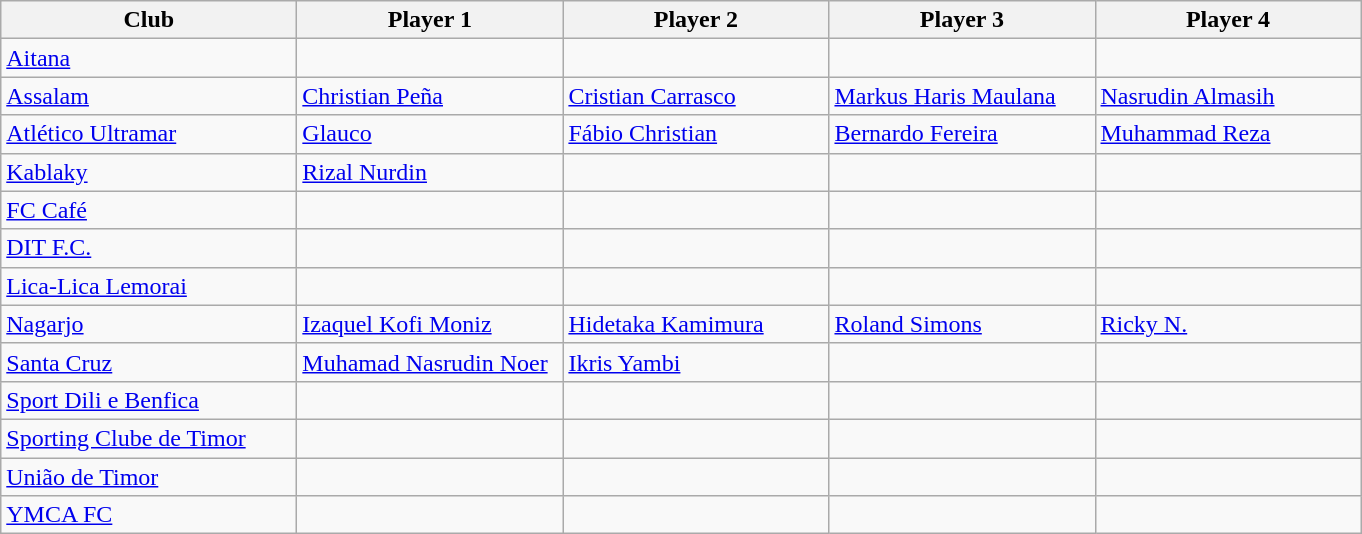<table class="sortable wikitable">
<tr>
<th style="width:190px;">Club</th>
<th style="width:170px;">Player 1</th>
<th style="width:170px;">Player 2</th>
<th style="width:170px;">Player 3</th>
<th style="width:170px;">Player 4</th>
</tr>
<tr>
<td><a href='#'>Aitana</a></td>
<td></td>
<td></td>
<td></td>
<td></td>
</tr>
<tr>
<td><a href='#'>Assalam</a></td>
<td> <a href='#'>Christian Peña</a></td>
<td> <a href='#'>Cristian Carrasco</a></td>
<td> <a href='#'>Markus Haris Maulana</a></td>
<td> <a href='#'>Nasrudin Almasih</a></td>
</tr>
<tr>
<td><a href='#'>Atlético Ultramar</a></td>
<td> <a href='#'>Glauco</a></td>
<td> <a href='#'>Fábio Christian</a></td>
<td> <a href='#'>Bernardo Fereira</a></td>
<td> <a href='#'>Muhammad Reza</a></td>
</tr>
<tr>
<td><a href='#'>Kablaky</a></td>
<td> <a href='#'>Rizal Nurdin</a></td>
<td></td>
<td></td>
<td></td>
</tr>
<tr>
<td><a href='#'>FC Café</a></td>
<td></td>
<td></td>
<td></td>
<td></td>
</tr>
<tr>
<td><a href='#'>DIT F.C.</a></td>
<td></td>
<td></td>
<td></td>
<td></td>
</tr>
<tr>
<td><a href='#'>Lica-Lica Lemorai</a></td>
<td></td>
<td></td>
<td></td>
<td></td>
</tr>
<tr>
<td><a href='#'>Nagarjo</a></td>
<td> <a href='#'>Izaquel Kofi Moniz</a></td>
<td> <a href='#'>Hidetaka Kamimura</a></td>
<td> <a href='#'>Roland Simons</a></td>
<td> <a href='#'>Ricky N.</a></td>
</tr>
<tr>
<td><a href='#'>Santa Cruz</a></td>
<td> <a href='#'>Muhamad Nasrudin Noer</a></td>
<td> <a href='#'>Ikris Yambi</a></td>
<td></td>
<td></td>
</tr>
<tr>
<td><a href='#'>Sport Dili e Benfica</a></td>
<td></td>
<td></td>
<td></td>
<td></td>
</tr>
<tr>
<td><a href='#'>Sporting Clube de Timor</a></td>
<td></td>
<td></td>
<td></td>
<td></td>
</tr>
<tr>
<td><a href='#'>União de Timor</a></td>
<td></td>
<td></td>
<td></td>
<td></td>
</tr>
<tr>
<td><a href='#'>YMCA FC</a></td>
<td></td>
<td></td>
<td></td>
<td></td>
</tr>
</table>
